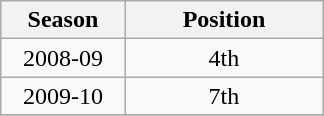<table class="wikitable" style="text-align:center;margin-left:1em;float:right">
<tr>
<th width="75">Season</th>
<th width="125">Position</th>
</tr>
<tr>
<td align="center">2008-09</td>
<td>4th</td>
</tr>
<tr>
<td align="center">2009-10</td>
<td>7th</td>
</tr>
<tr>
</tr>
</table>
